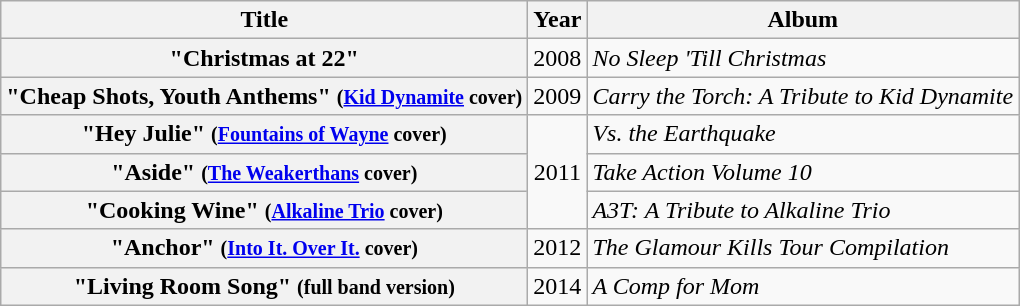<table class="wikitable plainrowheaders" style="text-align:center;">
<tr>
<th scope=col>Title</th>
<th scope=col>Year</th>
<th scope=col>Album</th>
</tr>
<tr>
<th scope="row">"Christmas at 22"</th>
<td>2008</td>
<td style="text-align:left;"><em>No Sleep 'Till Christmas </em></td>
</tr>
<tr>
<th scope="row">"Cheap Shots, Youth Anthems" <small>(<a href='#'>Kid Dynamite</a> cover)</small></th>
<td>2009</td>
<td style="text-align:left;"><em>Carry the Torch: A Tribute to Kid Dynamite</em></td>
</tr>
<tr>
<th scope="row">"Hey Julie" <small>(<a href='#'>Fountains of Wayne</a> cover)</small></th>
<td rowspan=3>2011</td>
<td style="text-align:left;"><em>Vs. the Earthquake</em></td>
</tr>
<tr>
<th scope="row">"Aside" <small>(<a href='#'>The Weakerthans</a> cover)</small></th>
<td style="text-align:left;"><em>Take Action Volume 10</em></td>
</tr>
<tr>
<th scope="row">"Cooking Wine" <small>(<a href='#'>Alkaline Trio</a> cover)</small></th>
<td style="text-align:left;"><em>A3T: A Tribute to Alkaline Trio</em></td>
</tr>
<tr>
<th scope="row">"Anchor" <small>(<a href='#'>Into It. Over It.</a> cover)</small></th>
<td>2012</td>
<td style="text-align:left;"><em>The Glamour Kills Tour Compilation</em></td>
</tr>
<tr>
<th scope="row">"Living Room Song" <small>(full band version)</small></th>
<td>2014</td>
<td style="text-align:left;"><em>A Comp for Mom</em></td>
</tr>
</table>
